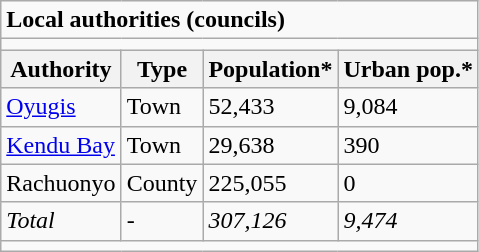<table class="wikitable">
<tr>
<td colspan="4"><strong>Local authorities (councils)</strong></td>
</tr>
<tr>
<td colspan="4"></td>
</tr>
<tr>
<th>Authority</th>
<th>Type</th>
<th>Population*</th>
<th>Urban pop.*</th>
</tr>
<tr>
<td><a href='#'>Oyugis</a></td>
<td>Town</td>
<td>52,433</td>
<td>9,084</td>
</tr>
<tr>
<td><a href='#'>Kendu Bay</a></td>
<td>Town</td>
<td>29,638</td>
<td>390</td>
</tr>
<tr>
<td>Rachuonyo</td>
<td>County</td>
<td>225,055</td>
<td>0</td>
</tr>
<tr>
<td><em>Total</em></td>
<td>-</td>
<td><em>307,126</em></td>
<td><em>9,474</em></td>
</tr>
<tr>
<td colspan="4"></td>
</tr>
</table>
